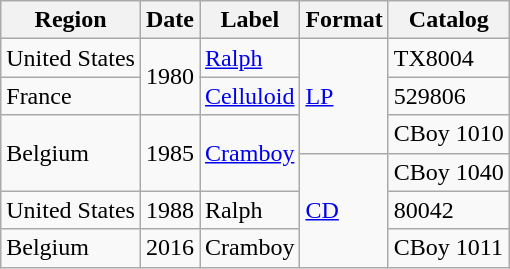<table class="wikitable">
<tr>
<th>Region</th>
<th>Date</th>
<th>Label</th>
<th>Format</th>
<th>Catalog</th>
</tr>
<tr>
<td>United States</td>
<td rowspan="2">1980</td>
<td><a href='#'>Ralph</a></td>
<td rowspan="3"><a href='#'>LP</a></td>
<td>TX8004</td>
</tr>
<tr>
<td>France</td>
<td><a href='#'>Celluloid</a></td>
<td>529806</td>
</tr>
<tr>
<td rowspan="2">Belgium</td>
<td rowspan="2">1985</td>
<td rowspan="2"><a href='#'>Cramboy</a></td>
<td>CBoy 1010</td>
</tr>
<tr>
<td rowspan="3"><a href='#'>CD</a></td>
<td>CBoy 1040</td>
</tr>
<tr>
<td>United States</td>
<td>1988</td>
<td>Ralph</td>
<td>80042</td>
</tr>
<tr>
<td>Belgium</td>
<td>2016</td>
<td>Cramboy</td>
<td>CBoy 1011</td>
</tr>
</table>
